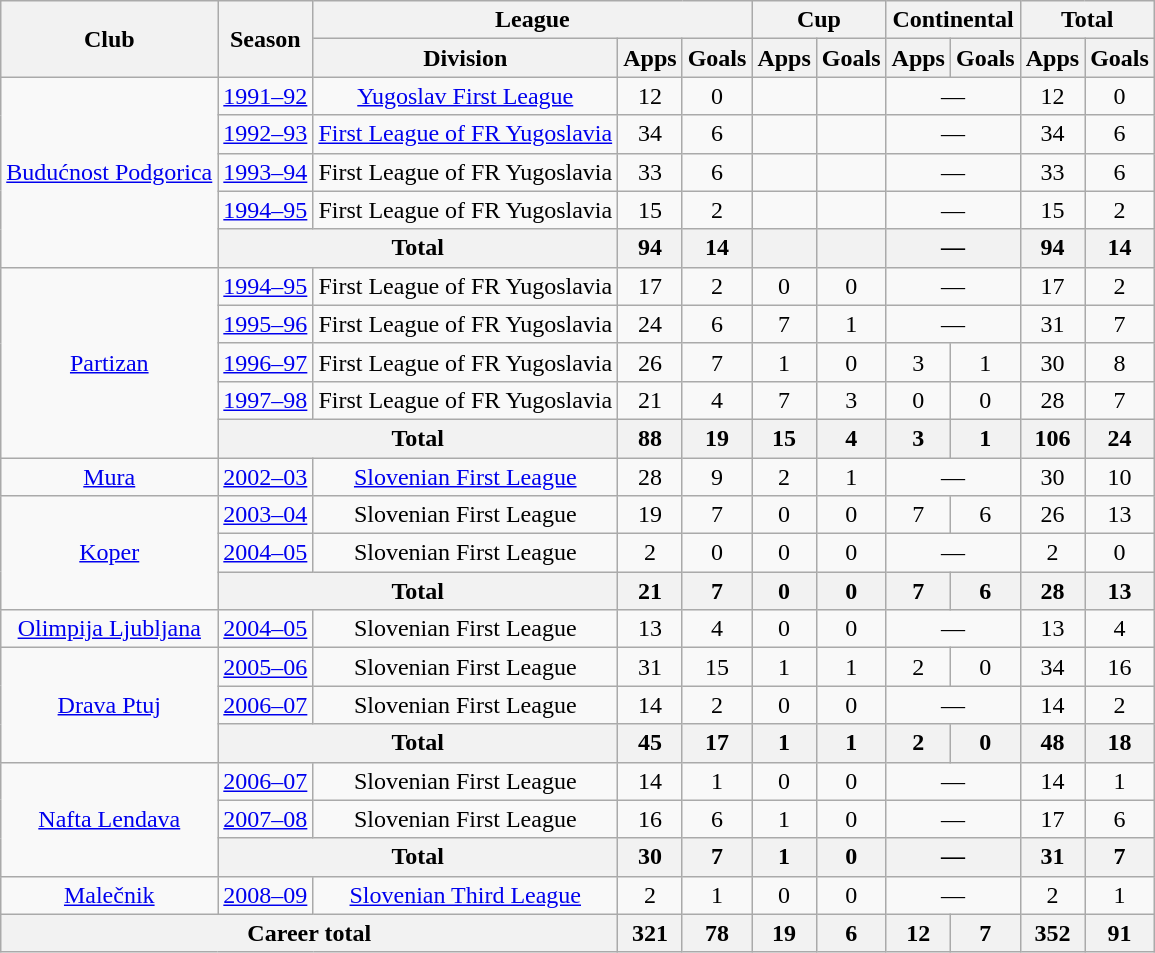<table class="wikitable" style="text-align:center">
<tr>
<th rowspan="2">Club</th>
<th rowspan="2">Season</th>
<th colspan="3">League</th>
<th colspan="2">Cup</th>
<th colspan="2">Continental</th>
<th colspan="2">Total</th>
</tr>
<tr>
<th>Division</th>
<th>Apps</th>
<th>Goals</th>
<th>Apps</th>
<th>Goals</th>
<th>Apps</th>
<th>Goals</th>
<th>Apps</th>
<th>Goals</th>
</tr>
<tr>
<td rowspan="5"><a href='#'>Budućnost Podgorica</a></td>
<td><a href='#'>1991–92</a></td>
<td><a href='#'>Yugoslav First League</a></td>
<td>12</td>
<td>0</td>
<td></td>
<td></td>
<td colspan="2">—</td>
<td>12</td>
<td>0</td>
</tr>
<tr>
<td><a href='#'>1992–93</a></td>
<td><a href='#'>First League of FR Yugoslavia</a></td>
<td>34</td>
<td>6</td>
<td></td>
<td></td>
<td colspan="2">—</td>
<td>34</td>
<td>6</td>
</tr>
<tr>
<td><a href='#'>1993–94</a></td>
<td>First League of FR Yugoslavia</td>
<td>33</td>
<td>6</td>
<td></td>
<td></td>
<td colspan="2">—</td>
<td>33</td>
<td>6</td>
</tr>
<tr>
<td><a href='#'>1994–95</a></td>
<td>First League of FR Yugoslavia</td>
<td>15</td>
<td>2</td>
<td></td>
<td></td>
<td colspan="2">—</td>
<td>15</td>
<td>2</td>
</tr>
<tr>
<th colspan="2">Total</th>
<th>94</th>
<th>14</th>
<th></th>
<th></th>
<th colspan="2">—</th>
<th>94</th>
<th>14</th>
</tr>
<tr>
<td rowspan="5"><a href='#'>Partizan</a></td>
<td><a href='#'>1994–95</a></td>
<td>First League of FR Yugoslavia</td>
<td>17</td>
<td>2</td>
<td>0</td>
<td>0</td>
<td colspan="2">—</td>
<td>17</td>
<td>2</td>
</tr>
<tr>
<td><a href='#'>1995–96</a></td>
<td>First League of FR Yugoslavia</td>
<td>24</td>
<td>6</td>
<td>7</td>
<td>1</td>
<td colspan="2">—</td>
<td>31</td>
<td>7</td>
</tr>
<tr>
<td><a href='#'>1996–97</a></td>
<td>First League of FR Yugoslavia</td>
<td>26</td>
<td>7</td>
<td>1</td>
<td>0</td>
<td>3</td>
<td>1</td>
<td>30</td>
<td>8</td>
</tr>
<tr>
<td><a href='#'>1997–98</a></td>
<td>First League of FR Yugoslavia</td>
<td>21</td>
<td>4</td>
<td>7</td>
<td>3</td>
<td>0</td>
<td>0</td>
<td>28</td>
<td>7</td>
</tr>
<tr>
<th colspan="2">Total</th>
<th>88</th>
<th>19</th>
<th>15</th>
<th>4</th>
<th>3</th>
<th>1</th>
<th>106</th>
<th>24</th>
</tr>
<tr>
<td><a href='#'>Mura</a></td>
<td><a href='#'>2002–03</a></td>
<td><a href='#'>Slovenian First League</a></td>
<td>28</td>
<td>9</td>
<td>2</td>
<td>1</td>
<td colspan="2">—</td>
<td>30</td>
<td>10</td>
</tr>
<tr>
<td rowspan="3"><a href='#'>Koper</a></td>
<td><a href='#'>2003–04</a></td>
<td>Slovenian First League</td>
<td>19</td>
<td>7</td>
<td>0</td>
<td>0</td>
<td>7</td>
<td>6</td>
<td>26</td>
<td>13</td>
</tr>
<tr>
<td><a href='#'>2004–05</a></td>
<td>Slovenian First League</td>
<td>2</td>
<td>0</td>
<td>0</td>
<td>0</td>
<td colspan="2">—</td>
<td>2</td>
<td>0</td>
</tr>
<tr>
<th colspan="2">Total</th>
<th>21</th>
<th>7</th>
<th>0</th>
<th>0</th>
<th>7</th>
<th>6</th>
<th>28</th>
<th>13</th>
</tr>
<tr>
<td><a href='#'>Olimpija Ljubljana</a></td>
<td><a href='#'>2004–05</a></td>
<td>Slovenian First League</td>
<td>13</td>
<td>4</td>
<td>0</td>
<td>0</td>
<td colspan="2">—</td>
<td>13</td>
<td>4</td>
</tr>
<tr>
<td rowspan="3"><a href='#'>Drava Ptuj</a></td>
<td><a href='#'>2005–06</a></td>
<td>Slovenian First League</td>
<td>31</td>
<td>15</td>
<td>1</td>
<td>1</td>
<td>2</td>
<td>0</td>
<td>34</td>
<td>16</td>
</tr>
<tr>
<td><a href='#'>2006–07</a></td>
<td>Slovenian First League</td>
<td>14</td>
<td>2</td>
<td>0</td>
<td>0</td>
<td colspan="2">—</td>
<td>14</td>
<td>2</td>
</tr>
<tr>
<th colspan="2">Total</th>
<th>45</th>
<th>17</th>
<th>1</th>
<th>1</th>
<th>2</th>
<th>0</th>
<th>48</th>
<th>18</th>
</tr>
<tr>
<td rowspan="3"><a href='#'>Nafta Lendava</a></td>
<td><a href='#'>2006–07</a></td>
<td>Slovenian First League</td>
<td>14</td>
<td>1</td>
<td>0</td>
<td>0</td>
<td colspan="2">—</td>
<td>14</td>
<td>1</td>
</tr>
<tr>
<td><a href='#'>2007–08</a></td>
<td>Slovenian First League</td>
<td>16</td>
<td>6</td>
<td>1</td>
<td>0</td>
<td colspan="2">—</td>
<td>17</td>
<td>6</td>
</tr>
<tr>
<th colspan="2">Total</th>
<th>30</th>
<th>7</th>
<th>1</th>
<th>0</th>
<th colspan="2">—</th>
<th>31</th>
<th>7</th>
</tr>
<tr>
<td><a href='#'>Malečnik</a></td>
<td><a href='#'>2008–09</a></td>
<td><a href='#'>Slovenian Third League</a></td>
<td>2</td>
<td>1</td>
<td>0</td>
<td>0</td>
<td colspan="2">—</td>
<td>2</td>
<td>1</td>
</tr>
<tr>
<th colspan="3">Career total</th>
<th>321</th>
<th>78</th>
<th>19</th>
<th>6</th>
<th>12</th>
<th>7</th>
<th>352</th>
<th>91</th>
</tr>
</table>
